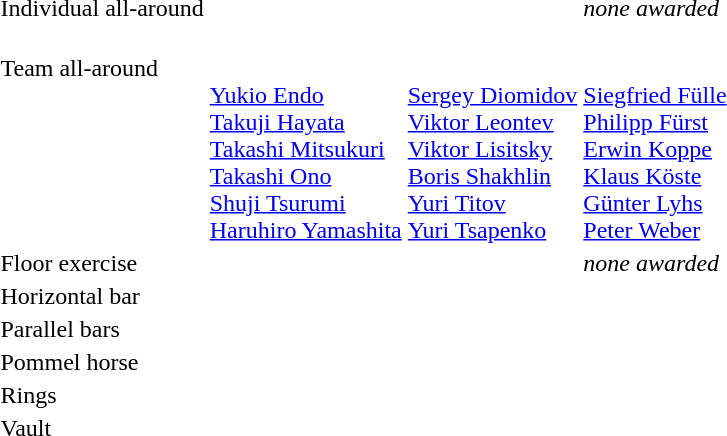<table>
<tr valign="top">
<td>Individual all-around<br></td>
<td></td>
<td> <br><br></td>
<td><em>none awarded</em></td>
</tr>
<tr valign="top">
<td>Team all-around<br></td>
<td><br><a href='#'>Yukio Endo</a><br><a href='#'>Takuji Hayata</a><br><a href='#'>Takashi Mitsukuri</a><br><a href='#'>Takashi Ono</a><br><a href='#'>Shuji Tsurumi</a><br><a href='#'>Haruhiro Yamashita</a></td>
<td><br><a href='#'>Sergey Diomidov</a><br><a href='#'>Viktor Leontev</a><br><a href='#'>Viktor Lisitsky</a><br><a href='#'>Boris Shakhlin</a><br><a href='#'>Yuri Titov</a><br><a href='#'>Yuri Tsapenko</a></td>
<td><br><a href='#'>Siegfried Fülle</a><br><a href='#'>Philipp Fürst</a><br><a href='#'>Erwin Koppe</a><br><a href='#'>Klaus Köste</a><br><a href='#'>Günter Lyhs</a><br><a href='#'>Peter Weber</a></td>
</tr>
<tr valign="top">
<td>Floor exercise <br></td>
<td></td>
<td><br></td>
<td><em>none awarded</em></td>
</tr>
<tr>
<td>Horizontal bar<br></td>
<td></td>
<td></td>
<td></td>
</tr>
<tr>
<td>Parallel bars<br></td>
<td></td>
<td></td>
<td></td>
</tr>
<tr>
<td>Pommel horse<br></td>
<td></td>
<td></td>
<td></td>
</tr>
<tr>
<td>Rings<br></td>
<td></td>
<td></td>
<td></td>
</tr>
<tr>
<td>Vault<br></td>
<td></td>
<td></td>
<td></td>
</tr>
</table>
